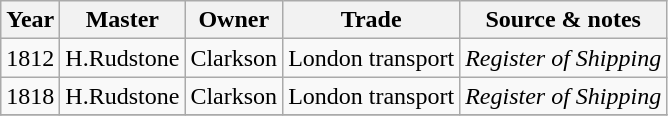<table class=" wikitable">
<tr>
<th>Year</th>
<th>Master</th>
<th>Owner</th>
<th>Trade</th>
<th>Source & notes</th>
</tr>
<tr>
<td>1812</td>
<td>H.Rudstone</td>
<td>Clarkson</td>
<td>London transport</td>
<td><em>Register of Shipping</em></td>
</tr>
<tr>
<td>1818</td>
<td>H.Rudstone</td>
<td>Clarkson</td>
<td>London transport</td>
<td><em>Register of Shipping</em></td>
</tr>
<tr>
</tr>
</table>
